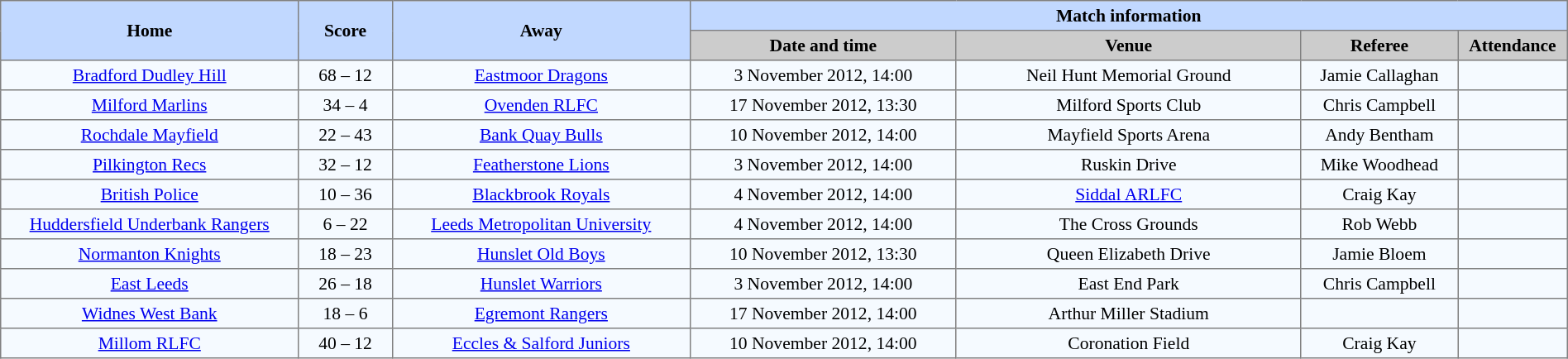<table border=1 style="border-collapse:collapse; font-size:90%; text-align:center;" cellpadding=3 cellspacing=0 width=100%>
<tr bgcolor=#C1D8FF>
<th rowspan=2 width=19%>Home</th>
<th rowspan=2 width=6%>Score</th>
<th rowspan=2 width=19%>Away</th>
<th colspan=6>Match information</th>
</tr>
<tr bgcolor=#CCCCCC>
<th width=17%>Date and time</th>
<th width=22%>Venue</th>
<th width=10%>Referee</th>
<th width=7%>Attendance</th>
</tr>
<tr bgcolor=#F5FAFF>
<td><a href='#'>Bradford Dudley Hill</a></td>
<td>68 – 12</td>
<td><a href='#'>Eastmoor Dragons</a></td>
<td>3 November 2012, 14:00</td>
<td>Neil Hunt Memorial Ground</td>
<td>Jamie Callaghan</td>
<td></td>
</tr>
<tr bgcolor=#F5FAFF>
<td><a href='#'>Milford Marlins</a></td>
<td>34 – 4</td>
<td><a href='#'>Ovenden RLFC</a></td>
<td>17 November 2012, 13:30</td>
<td>Milford Sports Club</td>
<td>Chris Campbell</td>
<td></td>
</tr>
<tr bgcolor=#F5FAFF>
<td><a href='#'>Rochdale Mayfield</a></td>
<td>22 – 43</td>
<td><a href='#'>Bank Quay Bulls</a></td>
<td>10 November 2012, 14:00</td>
<td>Mayfield Sports Arena</td>
<td>Andy Bentham</td>
<td></td>
</tr>
<tr bgcolor=#F5FAFF>
<td><a href='#'>Pilkington Recs</a></td>
<td>32 – 12</td>
<td><a href='#'>Featherstone Lions</a></td>
<td>3 November 2012, 14:00</td>
<td>Ruskin Drive</td>
<td>Mike Woodhead</td>
<td></td>
</tr>
<tr bgcolor=#F5FAFF>
<td><a href='#'>British Police</a></td>
<td>10 – 36</td>
<td><a href='#'>Blackbrook Royals</a></td>
<td>4 November 2012, 14:00</td>
<td><a href='#'>Siddal ARLFC</a></td>
<td>Craig Kay</td>
<td></td>
</tr>
<tr bgcolor=#F5FAFF>
<td><a href='#'>Huddersfield Underbank Rangers</a></td>
<td>6 – 22</td>
<td><a href='#'>Leeds Metropolitan University</a></td>
<td>4 November 2012, 14:00</td>
<td>The Cross Grounds</td>
<td>Rob Webb</td>
<td></td>
</tr>
<tr bgcolor=#F5FAFF>
<td><a href='#'>Normanton Knights</a></td>
<td>18 – 23</td>
<td><a href='#'>Hunslet Old Boys</a></td>
<td>10 November 2012, 13:30</td>
<td>Queen Elizabeth Drive</td>
<td>Jamie Bloem</td>
<td></td>
</tr>
<tr bgcolor=#F5FAFF>
<td><a href='#'>East Leeds</a></td>
<td>26 – 18</td>
<td><a href='#'>Hunslet Warriors</a></td>
<td>3 November 2012, 14:00</td>
<td>East End Park</td>
<td>Chris Campbell</td>
<td></td>
</tr>
<tr bgcolor=#F5FAFF>
<td><a href='#'>Widnes West Bank</a></td>
<td>18 – 6</td>
<td><a href='#'>Egremont Rangers</a> </td>
<td>17 November 2012, 14:00</td>
<td>Arthur Miller Stadium</td>
<td></td>
<td></td>
</tr>
<tr bgcolor=#F5FAFF>
<td><a href='#'>Millom RLFC</a></td>
<td>40 – 12</td>
<td><a href='#'>Eccles & Salford Juniors</a></td>
<td>10 November 2012, 14:00</td>
<td>Coronation Field</td>
<td>Craig Kay</td>
<td></td>
</tr>
</table>
